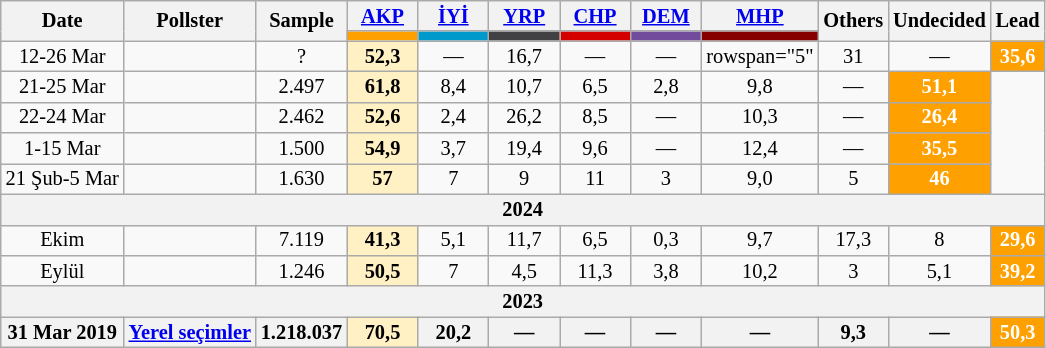<table class="wikitable mw-collapsible" style="text-align:center; font-size:85%; line-height:14px;">
<tr>
<th rowspan="2">Date</th>
<th rowspan="2">Pollster</th>
<th rowspan="2">Sample</th>
<th style="width:3em;"><a href='#'>AKP</a></th>
<th style="width:3em;"><a href='#'>İYİ</a></th>
<th style="width:3em;"><a href='#'>YRP</a></th>
<th style="width:3em;"><a href='#'>CHP</a></th>
<th style="width:3em;"><a href='#'>DEM</a></th>
<th style="width:3em;"><a href='#'>MHP</a></th>
<th rowspan="2">Others</th>
<th rowspan="2" style="width:3em;">Undecided</th>
<th rowspan="2">Lead</th>
</tr>
<tr>
<th style="background:#fda000;"></th>
<th style="background:#0099cc;"></th>
<th style="background:#414042;"></th>
<th style="background:#d40000;"></th>
<th style="background:#734B9C;"></th>
<th style="background:#870000;"></th>
</tr>
<tr>
<td>12-26 Mar</td>
<td></td>
<td>?</td>
<td style="background:#FFF1C4"><strong>52,3</strong></td>
<td>—</td>
<td>16,7</td>
<td>—</td>
<td>—</td>
<td>rowspan="5" </td>
<td>31</td>
<td>—</td>
<th style="background:#fda000; color:white;">35,6</th>
</tr>
<tr>
<td>21-25 Mar</td>
<td></td>
<td>2.497</td>
<td style="background:#FFF1C4"><strong>61,8</strong></td>
<td>8,4</td>
<td>10,7</td>
<td>6,5</td>
<td>2,8</td>
<td>9,8</td>
<td>—</td>
<th style="background:#fda000; color:white;">51,1</th>
</tr>
<tr>
<td>22-24 Mar</td>
<td></td>
<td>2.462</td>
<td style="background:#FFF1C4"><strong>52,6</strong></td>
<td>2,4</td>
<td>26,2</td>
<td>8,5</td>
<td>—</td>
<td>10,3</td>
<td>—</td>
<th style="background:#fda000; color:white;">26,4</th>
</tr>
<tr>
<td>1-15 Mar</td>
<td></td>
<td>1.500</td>
<td style="background:#FFF1C4"><strong>54,9</strong></td>
<td>3,7</td>
<td>19,4</td>
<td>9,6</td>
<td>—</td>
<td>12,4</td>
<td>—</td>
<th style="background:#fda000; color:white;">35,5</th>
</tr>
<tr>
<td>21 Şub-5 Mar</td>
<td></td>
<td>1.630</td>
<td style="background:#FFF1C4"><strong>57</strong></td>
<td>7</td>
<td>9</td>
<td>11</td>
<td>3</td>
<td>9,0</td>
<td>5</td>
<th style="background:#fda000; color:white;">46</th>
</tr>
<tr>
<th colspan="12">2024</th>
</tr>
<tr>
<td>Ekim</td>
<td></td>
<td>7.119</td>
<td style="background:#FFF1C4"><strong>41,3</strong></td>
<td>5,1</td>
<td>11,7</td>
<td>6,5</td>
<td>0,3</td>
<td>9,7</td>
<td>17,3</td>
<td>8</td>
<th style="background:#fda000; color:white;">29,6</th>
</tr>
<tr>
<td>Eylül</td>
<td></td>
<td>1.246</td>
<td style="background:#FFF1C4"><strong>50,5</strong></td>
<td>7</td>
<td>4,5</td>
<td>11,3</td>
<td>3,8</td>
<td>10,2</td>
<td>3</td>
<td>5,1</td>
<th style="background:#fda000; color:white;">39,2</th>
</tr>
<tr>
<th colspan="12">2023</th>
</tr>
<tr>
<th>31 Mar 2019</th>
<th><a href='#'>Yerel seçimler</a></th>
<th><strong>1.218.037</strong></th>
<td style="background:#FFF1C4"><strong>70,5</strong></td>
<th>20,2</th>
<th>—</th>
<th>—</th>
<th>—</th>
<th>—</th>
<th>9,3</th>
<th>—</th>
<th style="background:#fda000; color:white;">50,3</th>
</tr>
</table>
